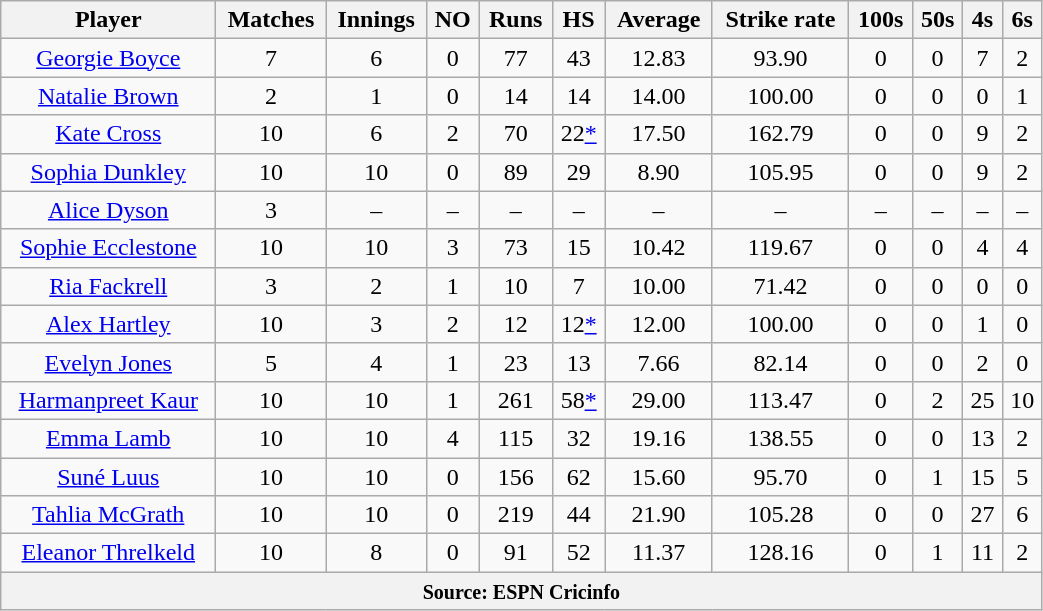<table class="wikitable" style="text-align:center; width:55%;">
<tr>
<th>Player</th>
<th>Matches</th>
<th>Innings</th>
<th>NO</th>
<th>Runs</th>
<th>HS</th>
<th>Average</th>
<th>Strike rate</th>
<th>100s</th>
<th>50s</th>
<th>4s</th>
<th>6s</th>
</tr>
<tr>
<td><a href='#'>Georgie Boyce</a></td>
<td>7</td>
<td>6</td>
<td>0</td>
<td>77</td>
<td>43</td>
<td>12.83</td>
<td>93.90</td>
<td>0</td>
<td>0</td>
<td>7</td>
<td>2</td>
</tr>
<tr>
<td><a href='#'>Natalie Brown</a></td>
<td>2</td>
<td>1</td>
<td>0</td>
<td>14</td>
<td>14</td>
<td>14.00</td>
<td>100.00</td>
<td>0</td>
<td>0</td>
<td>0</td>
<td>1</td>
</tr>
<tr>
<td><a href='#'>Kate Cross</a></td>
<td>10</td>
<td>6</td>
<td>2</td>
<td>70</td>
<td>22<a href='#'>*</a></td>
<td>17.50</td>
<td>162.79</td>
<td>0</td>
<td>0</td>
<td>9</td>
<td>2</td>
</tr>
<tr>
<td><a href='#'>Sophia Dunkley</a></td>
<td>10</td>
<td>10</td>
<td>0</td>
<td>89</td>
<td>29</td>
<td>8.90</td>
<td>105.95</td>
<td>0</td>
<td>0</td>
<td>9</td>
<td>2</td>
</tr>
<tr>
<td><a href='#'>Alice Dyson</a></td>
<td>3</td>
<td>–</td>
<td>–</td>
<td>–</td>
<td>–</td>
<td>–</td>
<td>–</td>
<td>–</td>
<td>–</td>
<td>–</td>
<td>–</td>
</tr>
<tr>
<td><a href='#'>Sophie Ecclestone</a></td>
<td>10</td>
<td>10</td>
<td>3</td>
<td>73</td>
<td>15</td>
<td>10.42</td>
<td>119.67</td>
<td>0</td>
<td>0</td>
<td>4</td>
<td>4</td>
</tr>
<tr>
<td><a href='#'>Ria Fackrell</a></td>
<td>3</td>
<td>2</td>
<td>1</td>
<td>10</td>
<td>7</td>
<td>10.00</td>
<td>71.42</td>
<td>0</td>
<td>0</td>
<td>0</td>
<td>0</td>
</tr>
<tr>
<td><a href='#'>Alex Hartley</a></td>
<td>10</td>
<td>3</td>
<td>2</td>
<td>12</td>
<td>12<a href='#'>*</a></td>
<td>12.00</td>
<td>100.00</td>
<td>0</td>
<td>0</td>
<td>1</td>
<td>0</td>
</tr>
<tr>
<td><a href='#'>Evelyn Jones</a></td>
<td>5</td>
<td>4</td>
<td>1</td>
<td>23</td>
<td>13</td>
<td>7.66</td>
<td>82.14</td>
<td>0</td>
<td>0</td>
<td>2</td>
<td>0</td>
</tr>
<tr>
<td><a href='#'>Harmanpreet Kaur</a></td>
<td>10</td>
<td>10</td>
<td>1</td>
<td>261</td>
<td>58<a href='#'>*</a></td>
<td>29.00</td>
<td>113.47</td>
<td>0</td>
<td>2</td>
<td>25</td>
<td>10</td>
</tr>
<tr>
<td><a href='#'>Emma Lamb</a></td>
<td>10</td>
<td>10</td>
<td>4</td>
<td>115</td>
<td>32</td>
<td>19.16</td>
<td>138.55</td>
<td>0</td>
<td>0</td>
<td>13</td>
<td>2</td>
</tr>
<tr>
<td><a href='#'>Suné Luus</a></td>
<td>10</td>
<td>10</td>
<td>0</td>
<td>156</td>
<td>62</td>
<td>15.60</td>
<td>95.70</td>
<td>0</td>
<td>1</td>
<td>15</td>
<td>5</td>
</tr>
<tr>
<td><a href='#'>Tahlia McGrath</a></td>
<td>10</td>
<td>10</td>
<td>0</td>
<td>219</td>
<td>44</td>
<td>21.90</td>
<td>105.28</td>
<td>0</td>
<td>0</td>
<td>27</td>
<td>6</td>
</tr>
<tr>
<td><a href='#'>Eleanor Threlkeld</a></td>
<td>10</td>
<td>8</td>
<td>0</td>
<td>91</td>
<td>52</td>
<td>11.37</td>
<td>128.16</td>
<td>0</td>
<td>1</td>
<td>11</td>
<td>2</td>
</tr>
<tr>
<th colspan="12"><small>Source: ESPN Cricinfo </small></th>
</tr>
</table>
